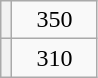<table class="wikitable">
<tr>
<th></th>
<td style="padding-left: 1em; padding-right: 1em">350</td>
</tr>
<tr>
<th></th>
<td style="padding-left: 1em; padding-right: 1em">310</td>
</tr>
</table>
